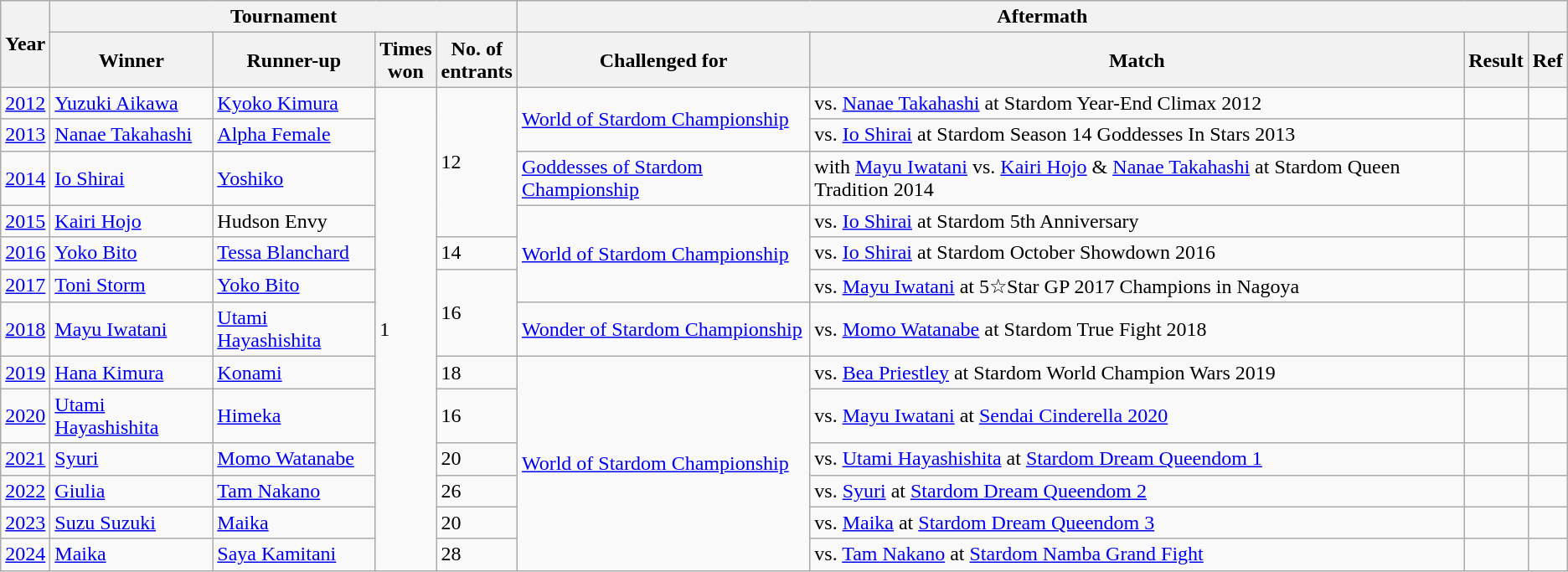<table class="wikitable sortable">
<tr>
<th rowspan="2">Year</th>
<th colspan="4">Tournament</th>
<th colspan="4">Aftermath</th>
</tr>
<tr>
<th>Winner</th>
<th>Runner-up</th>
<th>Times<br>won</th>
<th>No. of<br>entrants</th>
<th>Challenged for</th>
<th>Match</th>
<th>Result</th>
<th>Ref</th>
</tr>
<tr>
<td><a href='#'>2012</a></td>
<td><a href='#'>Yuzuki Aikawa</a></td>
<td><a href='#'>Kyoko Kimura</a></td>
<td rowspan=13>1</td>
<td rowspan=4>12</td>
<td rowspan=2><a href='#'>World of Stardom Championship</a></td>
<td>vs. <a href='#'>Nanae Takahashi</a> at Stardom Year-End Climax 2012</td>
<td></td>
<td></td>
</tr>
<tr>
<td><a href='#'>2013</a></td>
<td><a href='#'>Nanae Takahashi</a></td>
<td><a href='#'>Alpha Female</a></td>
<td>vs. <a href='#'>Io Shirai</a> at Stardom Season 14 Goddesses In Stars 2013</td>
<td></td>
<td></td>
</tr>
<tr>
<td><a href='#'>2014</a></td>
<td><a href='#'>Io Shirai</a></td>
<td><a href='#'>Yoshiko</a></td>
<td><a href='#'>Goddesses of Stardom Championship</a></td>
<td>with <a href='#'>Mayu Iwatani</a> vs. <a href='#'>Kairi Hojo</a> & <a href='#'>Nanae Takahashi</a> at Stardom Queen Tradition 2014</td>
<td></td>
<td></td>
</tr>
<tr>
<td><a href='#'>2015</a></td>
<td><a href='#'>Kairi Hojo</a></td>
<td>Hudson Envy</td>
<td rowspan=3><a href='#'>World of Stardom Championship</a></td>
<td>vs. <a href='#'>Io Shirai</a> at Stardom 5th Anniversary</td>
<td></td>
<td></td>
</tr>
<tr>
<td><a href='#'>2016</a></td>
<td><a href='#'>Yoko Bito</a></td>
<td><a href='#'>Tessa Blanchard</a></td>
<td>14</td>
<td>vs. <a href='#'>Io Shirai</a> at Stardom October Showdown 2016</td>
<td></td>
<td></td>
</tr>
<tr>
<td><a href='#'>2017</a></td>
<td><a href='#'>Toni Storm</a></td>
<td><a href='#'>Yoko Bito</a></td>
<td rowspan=2>16</td>
<td>vs. <a href='#'>Mayu Iwatani</a> at 5☆Star GP 2017 Champions in Nagoya</td>
<td></td>
<td></td>
</tr>
<tr>
<td><a href='#'>2018</a></td>
<td><a href='#'>Mayu Iwatani</a></td>
<td><a href='#'>Utami Hayashishita</a></td>
<td><a href='#'>Wonder of Stardom Championship</a></td>
<td>vs. <a href='#'>Momo Watanabe</a> at Stardom True Fight 2018</td>
<td></td>
<td></td>
</tr>
<tr>
<td><a href='#'>2019</a></td>
<td><a href='#'>Hana Kimura</a></td>
<td><a href='#'>Konami</a></td>
<td>18</td>
<td rowspan=6><a href='#'>World of Stardom Championship</a></td>
<td>vs. <a href='#'>Bea Priestley</a> at Stardom World Champion Wars 2019</td>
<td></td>
<td></td>
</tr>
<tr>
<td><a href='#'>2020</a></td>
<td><a href='#'>Utami Hayashishita</a></td>
<td><a href='#'>Himeka</a></td>
<td>16</td>
<td>vs. <a href='#'>Mayu Iwatani</a> at <a href='#'>Sendai Cinderella 2020</a></td>
<td></td>
<td></td>
</tr>
<tr "text-align: center">
<td><a href='#'>2021</a></td>
<td><a href='#'>Syuri</a></td>
<td><a href='#'>Momo Watanabe</a></td>
<td>20</td>
<td>vs. <a href='#'>Utami Hayashishita</a> at <a href='#'>Stardom Dream Queendom 1</a></td>
<td></td>
<td></td>
</tr>
<tr>
<td><a href='#'>2022</a></td>
<td><a href='#'>Giulia</a></td>
<td><a href='#'>Tam Nakano</a></td>
<td>26</td>
<td>vs. <a href='#'>Syuri</a> at <a href='#'>Stardom Dream Queendom 2</a></td>
<td></td>
<td></td>
</tr>
<tr>
<td><a href='#'>2023</a></td>
<td><a href='#'>Suzu Suzuki</a></td>
<td><a href='#'>Maika</a></td>
<td>20</td>
<td>vs. <a href='#'>Maika</a> at <a href='#'>Stardom Dream Queendom 3</a></td>
<td></td>
<td></td>
</tr>
<tr>
<td><a href='#'>2024</a></td>
<td><a href='#'>Maika</a></td>
<td><a href='#'>Saya Kamitani</a></td>
<td>28</td>
<td>vs. <a href='#'>Tam Nakano</a> at <a href='#'>Stardom Namba Grand Fight</a></td>
<td></td>
<td></td>
</tr>
</table>
